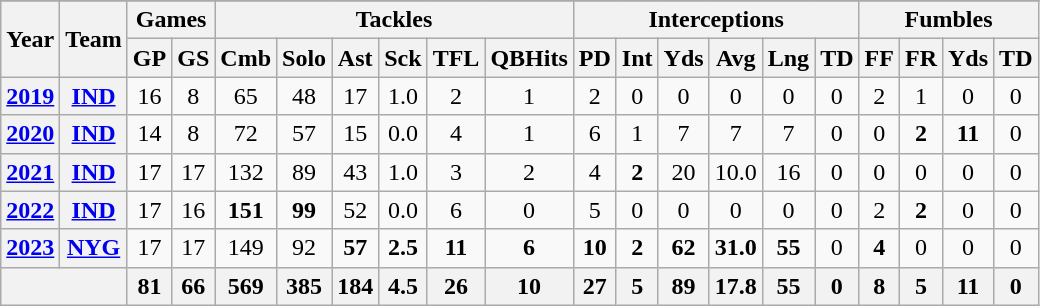<table class= "wikitable" style="text-align:center;">
<tr>
</tr>
<tr>
<th rowspan="2">Year</th>
<th rowspan="2">Team</th>
<th colspan="2">Games</th>
<th colspan="6">Tackles</th>
<th colspan="6">Interceptions</th>
<th colspan="4">Fumbles</th>
</tr>
<tr>
<th>GP</th>
<th>GS</th>
<th>Cmb</th>
<th>Solo</th>
<th>Ast</th>
<th>Sck</th>
<th>TFL</th>
<th>QBHits</th>
<th>PD</th>
<th>Int</th>
<th>Yds</th>
<th>Avg</th>
<th>Lng</th>
<th>TD</th>
<th>FF</th>
<th>FR</th>
<th>Yds</th>
<th>TD</th>
</tr>
<tr>
<th><a href='#'>2019</a></th>
<th><a href='#'>IND</a></th>
<td>16</td>
<td>8</td>
<td>65</td>
<td>48</td>
<td>17</td>
<td>1.0</td>
<td>2</td>
<td>1</td>
<td>2</td>
<td>0</td>
<td>0</td>
<td>0</td>
<td>0</td>
<td>0</td>
<td>2</td>
<td>1</td>
<td>0</td>
<td>0</td>
</tr>
<tr>
<th><a href='#'>2020</a></th>
<th><a href='#'>IND</a></th>
<td>14</td>
<td>8</td>
<td>72</td>
<td>57</td>
<td>15</td>
<td>0.0</td>
<td>4</td>
<td>1</td>
<td>6</td>
<td>1</td>
<td>7</td>
<td>7</td>
<td>7</td>
<td>0</td>
<td>0</td>
<td><strong>2</strong></td>
<td><strong>11</strong></td>
<td>0</td>
</tr>
<tr>
<th><a href='#'>2021</a></th>
<th><a href='#'>IND</a></th>
<td>17</td>
<td>17</td>
<td>132</td>
<td>89</td>
<td>43</td>
<td>1.0</td>
<td>3</td>
<td>2</td>
<td>4</td>
<td><strong>2</strong></td>
<td>20</td>
<td>10.0</td>
<td>16</td>
<td>0</td>
<td>0</td>
<td>0</td>
<td>0</td>
<td>0</td>
</tr>
<tr>
<th><a href='#'>2022</a></th>
<th><a href='#'>IND</a></th>
<td>17</td>
<td>16</td>
<td><strong>151</strong></td>
<td><strong>99</strong></td>
<td>52</td>
<td>0.0</td>
<td>6</td>
<td>0</td>
<td>5</td>
<td>0</td>
<td>0</td>
<td>0</td>
<td>0</td>
<td>0</td>
<td>2</td>
<td><strong>2</strong></td>
<td>0</td>
<td>0</td>
</tr>
<tr>
<th><a href='#'>2023</a></th>
<th><a href='#'>NYG</a></th>
<td>17</td>
<td>17</td>
<td>149</td>
<td>92</td>
<td><strong>57</strong></td>
<td><strong>2.5</strong></td>
<td><strong>11</strong></td>
<td><strong>6</strong></td>
<td><strong>10</strong></td>
<td><strong>2</strong></td>
<td><strong>62</strong></td>
<td><strong>31.0</strong></td>
<td><strong>55</strong></td>
<td>0</td>
<td><strong>4</strong></td>
<td>0</td>
<td>0</td>
<td>0</td>
</tr>
<tr>
<th colspan="2"></th>
<th>81</th>
<th>66</th>
<th>569</th>
<th>385</th>
<th>184</th>
<th>4.5</th>
<th>26</th>
<th>10</th>
<th>27</th>
<th>5</th>
<th>89</th>
<th>17.8</th>
<th>55</th>
<th>0</th>
<th>8</th>
<th>5</th>
<th>11</th>
<th>0</th>
</tr>
</table>
